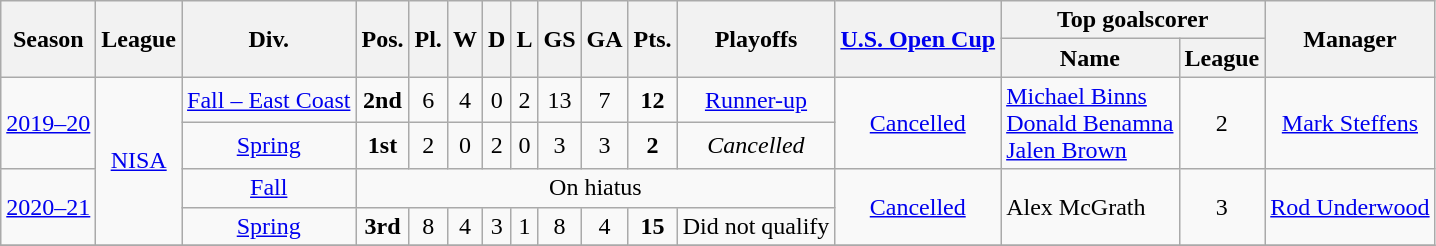<table class="wikitable" style="text-align:center">
<tr>
<th rowspan="2">Season</th>
<th rowspan="2">League</th>
<th rowspan="2">Div.</th>
<th rowspan="2">Pos.</th>
<th rowspan="2">Pl.</th>
<th rowspan="2">W</th>
<th rowspan="2">D</th>
<th rowspan="2">L</th>
<th rowspan="2">GS</th>
<th rowspan="2">GA</th>
<th rowspan="2">Pts.</th>
<th rowspan="2">Playoffs</th>
<th rowspan="2"><a href='#'>U.S. Open Cup</a></th>
<th colspan="2">Top goalscorer</th>
<th rowspan="2">Manager</th>
</tr>
<tr>
<th>Name</th>
<th>League</th>
</tr>
<tr>
<td rowspan="2"><a href='#'>2019–20</a></td>
<td rowspan="4"><a href='#'>NISA</a></td>
<td><a href='#'>Fall – East Coast</a></td>
<td><strong>2nd</strong></td>
<td>6</td>
<td>4</td>
<td>0</td>
<td>2</td>
<td>13</td>
<td>7</td>
<td><strong>12</strong></td>
<td><a href='#'>Runner-up</a></td>
<td rowspan="2"><a href='#'>Cancelled</a></td>
<td rowspan="2" align=left> <a href='#'>Michael Binns</a><br> <a href='#'>Donald Benamna</a><br> <a href='#'>Jalen Brown</a></td>
<td rowspan="2">2</td>
<td rowspan="2"> <a href='#'>Mark Steffens</a></td>
</tr>
<tr>
<td><a href='#'>Spring</a></td>
<td><strong>1st</strong></td>
<td>2</td>
<td>0</td>
<td>2</td>
<td>0</td>
<td>3</td>
<td>3</td>
<td><strong>2</strong></td>
<td><em>Cancelled</em></td>
</tr>
<tr>
<td rowspan="2"><a href='#'>2020–21</a></td>
<td><a href='#'>Fall</a></td>
<td colspan="9" style="text-align:center;">On hiatus</td>
<td rowspan="2"><a href='#'>Cancelled</a></td>
<td rowspan="2" align=left> Alex McGrath</td>
<td rowspan="2">3</td>
<td rowspan="2"> <a href='#'>Rod Underwood</a></td>
</tr>
<tr>
<td><a href='#'>Spring</a></td>
<td><strong>3rd</strong></td>
<td>8</td>
<td>4</td>
<td>3</td>
<td>1</td>
<td>8</td>
<td>4</td>
<td><strong>15</strong></td>
<td>Did not qualify</td>
</tr>
<tr>
</tr>
</table>
